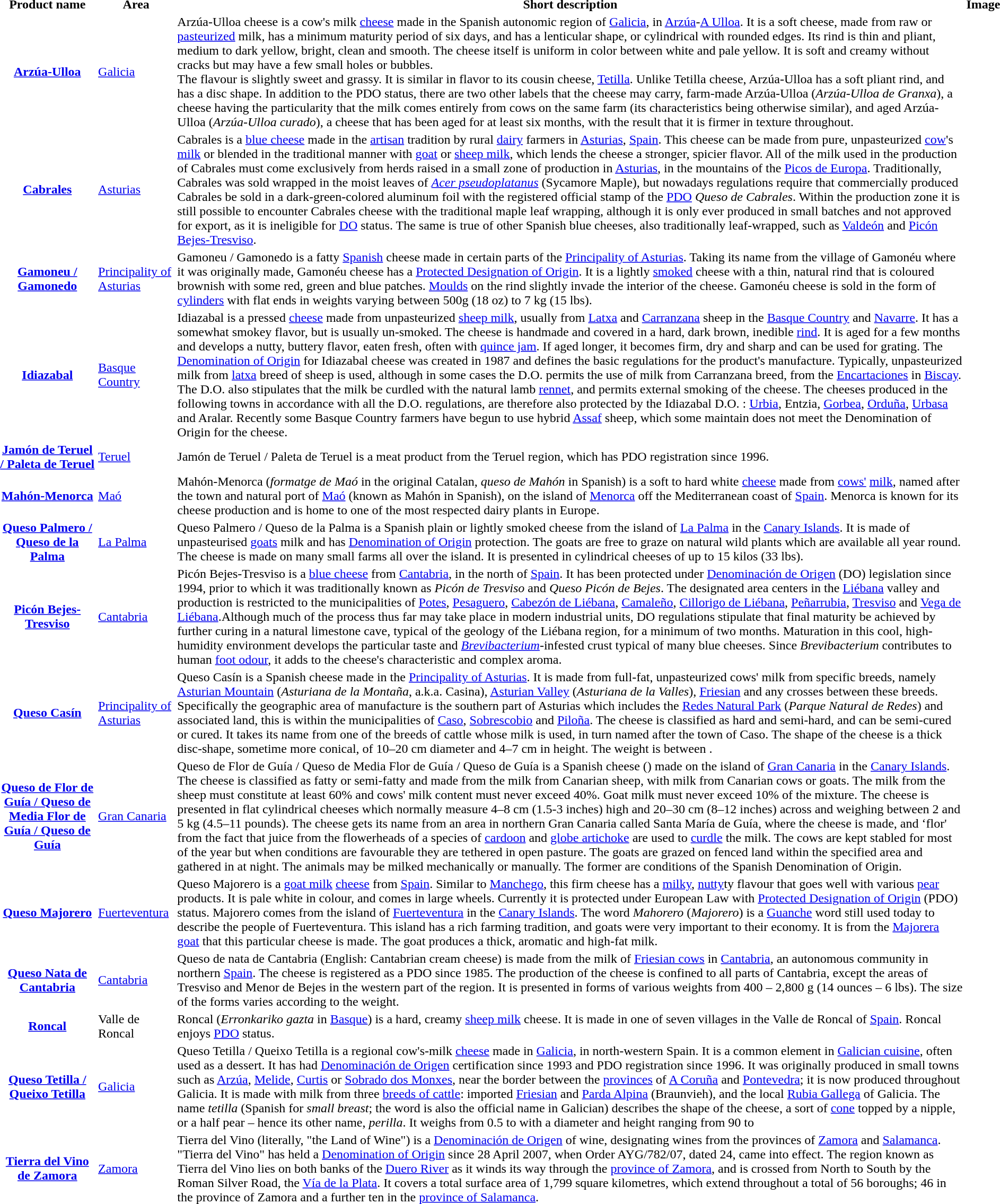<table>
<tr>
<th>Product name</th>
<th>Area</th>
<th>Short description</th>
<th>Image</th>
</tr>
<tr>
<th><a href='#'>Arzúa-Ulloa</a></th>
<td><a href='#'>Galicia</a></td>
<td>Arzúa-Ulloa cheese is a cow's milk <a href='#'>cheese</a> made in the Spanish autonomic region of <a href='#'>Galicia</a>, in <a href='#'>Arzúa</a>-<a href='#'>A Ulloa</a>. It is a soft cheese, made from raw or <a href='#'>pasteurized</a> milk, has a minimum maturity period of six days, and has a lenticular shape, or cylindrical with rounded edges. Its rind is thin and pliant, medium to dark yellow, bright, clean and smooth. The cheese itself is uniform in color between white and pale yellow. It is soft and creamy without cracks but may have a few small holes or bubbles.<br>The flavour is slightly sweet and grassy. It is similar in flavor to its cousin cheese, <a href='#'>Tetilla</a>. Unlike Tetilla cheese, Arzúa-Ulloa has a soft pliant rind, and has a disc shape. In addition to the PDO status, there are two other labels that the cheese may carry, farm-made Arzúa-Ulloa (<em>Arzúa-Ulloa de Granxa</em>), a cheese having the particularity that the milk comes entirely from cows on the same farm (its characteristics being otherwise similar), and aged Arzúa-Ulloa (<em>Arzúa-Ulloa curado</em>), a cheese that has been aged for at least six months, with the result that it is firmer in texture throughout.</td>
<td></td>
</tr>
<tr>
<th><a href='#'>Cabrales</a></th>
<td><a href='#'>Asturias</a></td>
<td>Cabrales is a <a href='#'>blue cheese</a> made in the <a href='#'>artisan</a> tradition by rural <a href='#'>dairy</a> farmers in <a href='#'>Asturias</a>, <a href='#'>Spain</a>. This cheese can be made from pure, unpasteurized <a href='#'>cow</a>'s <a href='#'>milk</a> or blended in the traditional manner with <a href='#'>goat</a> or <a href='#'>sheep milk</a>, which lends the cheese a stronger, spicier flavor. All of the milk used in the production of Cabrales must come exclusively from herds raised in a small zone of production in <a href='#'>Asturias</a>, in the mountains of the <a href='#'>Picos de Europa</a>. Traditionally, Cabrales was sold wrapped in the moist leaves of <em><a href='#'>Acer pseudoplatanus</a></em> (Sycamore Maple), but nowadays regulations require that commercially produced Cabrales be sold in a dark-green-colored aluminum foil with the registered official stamp of the <a href='#'>PDO</a> <em>Queso de Cabrales</em>. Within the production zone it is still possible to encounter Cabrales cheese with the traditional maple leaf wrapping, although it is only ever produced in small batches and not approved for export, as it is ineligible for <a href='#'>DO</a> status. The same is true of other Spanish blue cheeses, also traditionally leaf-wrapped, such as <a href='#'>Valdeón</a> and <a href='#'>Picón Bejes-Tresviso</a>.</td>
<td></td>
</tr>
<tr>
<th><a href='#'>Gamoneu / Gamonedo</a></th>
<td><a href='#'>Principality of Asturias</a></td>
<td>Gamoneu / Gamonedo is a fatty <a href='#'>Spanish</a> cheese made in certain parts of the <a href='#'>Principality of Asturias</a>. Taking its name from the village of Gamonéu where it was originally made, Gamonéu cheese has a <a href='#'>Protected Designation of Origin</a>. It is a lightly <a href='#'>smoked</a> cheese with a thin, natural rind that is coloured brownish with some red, green and blue patches. <a href='#'>Moulds</a> on the rind slightly invade the interior of the cheese. Gamonéu cheese is sold in the form of <a href='#'>cylinders</a> with flat ends in weights varying between 500g (18 oz) to 7 kg (15 lbs).</td>
<td></td>
</tr>
<tr>
<th><a href='#'>Idiazabal</a></th>
<td><a href='#'>Basque Country</a></td>
<td>Idiazabal is a pressed <a href='#'>cheese</a> made from unpasteurized <a href='#'>sheep milk</a>, usually from <a href='#'>Latxa</a> and <a href='#'>Carranzana</a> sheep in the <a href='#'>Basque Country</a> and <a href='#'>Navarre</a>. It has a somewhat smokey flavor, but is usually un-smoked. The cheese is handmade and covered in a hard, dark brown, inedible <a href='#'>rind</a>. It is aged for a few months and develops a nutty, buttery flavor, eaten fresh, often with <a href='#'>quince jam</a>. If aged longer, it becomes firm, dry and sharp and can be used for grating. The <a href='#'>Denomination of Origin</a> for Idiazabal cheese was created in 1987 and defines the basic regulations for the product's manufacture. Typically, unpasteurized milk from <a href='#'>latxa</a> breed of sheep is used, although in some cases the D.O. permits the use of milk from Carranzana breed, from the <a href='#'>Encartaciones</a> in <a href='#'>Biscay</a>. The D.O. also stipulates that the milk be curdled with the natural lamb <a href='#'>rennet</a>, and permits external smoking of the cheese. The cheeses produced in the following towns in accordance with all the D.O. regulations, are therefore also protected by the Idiazabal D.O. : <a href='#'>Urbia</a>, Entzia, <a href='#'>Gorbea</a>, <a href='#'>Orduña</a>, <a href='#'>Urbasa</a> and Aralar. Recently some Basque Country farmers have begun to use hybrid <a href='#'>Assaf</a> sheep, which some maintain does not meet the Denomination of Origin for the cheese.</td>
<td></td>
</tr>
<tr>
<th><a href='#'>Jamón de Teruel / Paleta de Teruel</a></th>
<td><a href='#'>Teruel</a></td>
<td>Jamón de Teruel / Paleta de Teruel is a meat product from the Teruel region, which has PDO registration since 1996.</td>
<td></td>
</tr>
<tr>
<th><a href='#'>Mahón-Menorca</a></th>
<td><a href='#'>Maó</a></td>
<td>Mahón-Menorca (<em>formatge de Maó</em> in the original Catalan, <em>queso de Mahón</em> in Spanish) is a soft to hard white <a href='#'>cheese</a> made from <a href='#'>cows'</a> <a href='#'>milk</a>, named after the town and natural port of <a href='#'>Maó</a> (known as Mahón in Spanish), on the island of <a href='#'>Menorca</a> off the Mediterranean coast of <a href='#'>Spain</a>. Menorca is known for its cheese production and is home to one of the most respected dairy plants in Europe.</td>
<td></td>
</tr>
<tr>
<th><a href='#'>Queso Palmero / Queso de la Palma</a></th>
<td><a href='#'>La Palma</a></td>
<td>Queso Palmero / Queso de la Palma is a Spanish plain or lightly smoked cheese from the island of <a href='#'>La Palma</a> in the <a href='#'>Canary Islands</a>. It is made of unpasteurised <a href='#'>goats</a> milk and has <a href='#'>Denomination of Origin</a> protection. The goats are free to graze on natural wild plants which are available all year round. The cheese is made on many small farms all over the island. It is presented in cylindrical cheeses of up to 15 kilos (33 lbs).</td>
<td></td>
</tr>
<tr>
<th><a href='#'>Picón Bejes-Tresviso</a></th>
<td><a href='#'>Cantabria</a></td>
<td>Picón Bejes-Tresviso is a <a href='#'>blue cheese</a> from <a href='#'>Cantabria</a>, in the north of <a href='#'>Spain</a>. It has been protected under <a href='#'>Denominación de Origen</a> (DO) legislation since 1994, prior to which it was traditionally known as <em>Picón de Tresviso</em> and <em>Queso Picón de Bejes</em>. The designated area centers in the <a href='#'>Liébana</a> valley and production is restricted to the municipalities of <a href='#'>Potes</a>, <a href='#'>Pesaguero</a>, <a href='#'>Cabezón de Liébana</a>, <a href='#'>Camaleño</a>, <a href='#'>Cillorigo de Liébana</a>, <a href='#'>Peñarrubia</a>, <a href='#'>Tresviso</a> and <a href='#'>Vega de Liébana</a>.Although much of the process thus far may take place in modern industrial units, DO regulations stipulate that final maturity be achieved by further curing in a natural limestone cave, typical of the geology of the Liébana region, for a minimum of two months. Maturation in this cool, high-humidity environment develops the particular taste and <em><a href='#'>Brevibacterium</a></em>-infested crust typical of many blue cheeses. Since <em>Brevibacterium</em> contributes to human <a href='#'>foot odour</a>, it adds to the cheese's characteristic and complex aroma.</td>
<td></td>
</tr>
<tr>
<th><a href='#'>Queso Casín</a></th>
<td><a href='#'>Principality of Asturias</a></td>
<td>Queso Casín is a Spanish cheese made in the <a href='#'>Principality of Asturias</a>. It is made from full-fat, unpasteurized cows' milk from specific breeds, namely <a href='#'>Asturian Mountain</a> (<em>Asturiana de la Montaña</em>, a.k.a. Casina), <a href='#'>Asturian Valley</a> (<em>Asturiana de la Valles</em>), <a href='#'>Friesian</a> and any crosses between these breeds. Specifically the geographic area of manufacture is the southern part of Asturias which includes the <a href='#'>Redes Natural Park</a> (<em>Parque Natural de Redes</em>) and associated land, this is within the municipalities of <a href='#'>Caso</a>, <a href='#'>Sobrescobio</a> and <a href='#'>Piloña</a>. The cheese is classified as hard and semi-hard, and can be semi-cured or cured. It takes its name from one of the breeds of cattle whose milk is used, in turn named after the town of Caso. The shape of the cheese is a thick disc-shape, sometime more conical, of 10–20 cm diameter and 4–7 cm in height. The weight is between .</td>
<td></td>
</tr>
<tr>
<th><a href='#'>Queso de Flor de Guía / Queso de Media Flor de Guía / Queso de Guía</a></th>
<td><a href='#'>Gran Canaria</a></td>
<td>Queso de Flor de Guía / Queso de Media Flor de Guía / Queso de Guía is a Spanish cheese () made on the island of <a href='#'>Gran Canaria</a> in the <a href='#'>Canary Islands</a>. The cheese is classified as fatty or semi-fatty and made from the milk from Canarian sheep, with milk from Canarian cows or goats. The milk from the sheep must constitute at least 60% and cows' milk content must never exceed 40%. Goat milk must never exceed 10% of the mixture. The cheese is presented in flat cylindrical cheeses which normally measure 4–8 cm (1.5-3 inches) high and 20–30 cm (8–12 inches) across and weighing between 2 and 5 kg (4.5–11 pounds). The cheese gets its name from an area in northern Gran Canaria called Santa María de Guía, where the cheese is made, and ‘flor' from the fact that juice from the flowerheads of a species of <a href='#'>cardoon</a> and <a href='#'>globe artichoke</a> are used to <a href='#'>curdle</a> the milk. The cows are kept stabled for most of the year but when conditions are favourable they are tethered in open pasture. The goats are grazed on fenced land within the specified area and gathered in at night. The animals may be milked mechanically or manually. The former are conditions of the Spanish Denomination of Origin.</td>
<td></td>
</tr>
<tr>
<th><a href='#'>Queso Majorero</a></th>
<td><a href='#'>Fuerteventura</a></td>
<td>Queso Majorero is a <a href='#'>goat milk</a> <a href='#'>cheese</a> from <a href='#'>Spain</a>. Similar to <a href='#'>Manchego</a>, this firm cheese has a <a href='#'>milky</a>, <a href='#'>nutty</a>ty flavour that goes well with various <a href='#'>pear</a> products. It is pale white in colour, and comes in large wheels. Currently it is protected under European Law with <a href='#'>Protected Designation of Origin</a> (PDO) status. Majorero comes from the island of <a href='#'>Fuerteventura</a> in the <a href='#'>Canary Islands</a>. The word <em>Mahorero</em> (<em>Majorero</em>) is a <a href='#'>Guanche</a> word still used today to describe the people of Fuerteventura. This island has a rich farming tradition, and goats were very important to their economy. It is from the <a href='#'>Majorera</a> <a href='#'>goat</a> that this particular cheese is made. The goat produces a thick, aromatic and high-fat milk.</td>
<td></td>
</tr>
<tr>
<th><a href='#'>Queso Nata de Cantabria</a></th>
<td><a href='#'>Cantabria</a></td>
<td>Queso de nata de Cantabria (English: Cantabrian cream cheese) is made from the milk of <a href='#'>Friesian cows</a> in <a href='#'>Cantabria</a>, an autonomous community in northern <a href='#'>Spain</a>. The cheese is registered as a PDO since 1985. The production of the cheese is confined to all parts of Cantabria, except the areas of Tresviso and Menor de Bejes in the western part of the region. It is presented in forms of various weights from 400 – 2,800 g (14 ounces – 6 lbs). The size of the forms varies according to the weight.</td>
<td></td>
</tr>
<tr>
<th><a href='#'>Roncal</a></th>
<td>Valle de Roncal</td>
<td>Roncal (<em>Erronkariko gazta</em> in <a href='#'>Basque</a>) is a hard, creamy <a href='#'>sheep milk</a> cheese. It is made in one of seven villages in the Valle de Roncal of <a href='#'>Spain</a>. Roncal enjoys <a href='#'>PDO</a> status.</td>
<td></td>
</tr>
<tr>
<th><a href='#'>Queso Tetilla / Queixo Tetilla</a></th>
<td><a href='#'>Galicia</a></td>
<td>Queso Tetilla / Queixo Tetilla is a regional cow's-milk <a href='#'>cheese</a> made in <a href='#'>Galicia</a>, in north-western Spain. It is a common element in <a href='#'>Galician cuisine</a>, often used as a dessert. It has had <a href='#'>Denominación de Origen</a> certification since 1993 and PDO registration since 1996. It was originally produced in small towns such as <a href='#'>Arzúa</a>, <a href='#'>Melide</a>, <a href='#'>Curtis</a> or <a href='#'>Sobrado dos Monxes</a>, near the border between the <a href='#'>provinces</a> of <a href='#'>A Coruña</a> and <a href='#'>Pontevedra</a>; it is now produced throughout Galicia. It is made with milk from three <a href='#'>breeds of cattle</a>: imported <a href='#'>Friesian</a> and <a href='#'>Parda Alpina</a> (Braunvieh), and the local <a href='#'>Rubia Gallega</a> of Galicia. The name <em>tetilla</em> (Spanish for <em>small breast</em>; the word is also the official name in Galician) describes the shape of the cheese, a sort of <a href='#'>cone</a> topped by a nipple, or a half pear – hence its other name, <em>perilla</em>. It weighs from 0.5 to  with a diameter and height ranging from 90 to </td>
<td></td>
</tr>
<tr>
<th><a href='#'>Tierra del Vino de Zamora</a></th>
<td><a href='#'>Zamora</a></td>
<td>Tierra del Vino (literally, "the Land of Wine") is a <a href='#'>Denominación de Origen</a> of wine, designating wines from the provinces of <a href='#'>Zamora</a> and <a href='#'>Salamanca</a>. "Tierra del Vino" has held a <a href='#'>Denomination of Origin</a> since 28 April 2007, when Order AYG/782/07, dated 24, came into effect. The region known as Tierra del Vino lies on both banks of the <a href='#'>Duero River</a> as it winds its way through the <a href='#'>province of Zamora</a>, and is crossed from North to South by the Roman Silver Road, the <a href='#'>Vía de la Plata</a>. It covers a total surface area of 1,799 square kilometres, which extend throughout a total of 56 boroughs; 46 in the province of Zamora and a further ten in the <a href='#'>province of Salamanca</a>.</td>
<td></td>
</tr>
<tr>
</tr>
</table>
